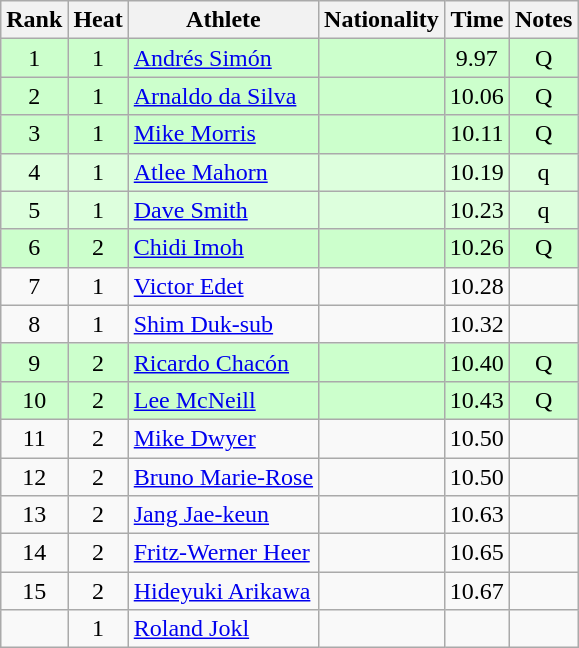<table class="wikitable sortable" style="text-align:center">
<tr>
<th>Rank</th>
<th>Heat</th>
<th>Athlete</th>
<th>Nationality</th>
<th>Time</th>
<th>Notes</th>
</tr>
<tr bgcolor=ccffcc>
<td>1</td>
<td>1</td>
<td align=left><a href='#'>Andrés Simón</a></td>
<td align=left></td>
<td>9.97</td>
<td>Q</td>
</tr>
<tr bgcolor=ccffcc>
<td>2</td>
<td>1</td>
<td align=left><a href='#'>Arnaldo da Silva</a></td>
<td align=left></td>
<td>10.06</td>
<td>Q</td>
</tr>
<tr bgcolor=ccffcc>
<td>3</td>
<td>1</td>
<td align=left><a href='#'>Mike Morris</a></td>
<td align=left></td>
<td>10.11</td>
<td>Q</td>
</tr>
<tr bgcolor=ddffdd>
<td>4</td>
<td>1</td>
<td align=left><a href='#'>Atlee Mahorn</a></td>
<td align=left></td>
<td>10.19</td>
<td>q</td>
</tr>
<tr bgcolor=ddffdd>
<td>5</td>
<td>1</td>
<td align=left><a href='#'>Dave Smith</a></td>
<td align=left></td>
<td>10.23</td>
<td>q</td>
</tr>
<tr bgcolor=ccffcc>
<td>6</td>
<td>2</td>
<td align=left><a href='#'>Chidi Imoh</a></td>
<td align=left></td>
<td>10.26</td>
<td>Q</td>
</tr>
<tr>
<td>7</td>
<td>1</td>
<td align=left><a href='#'>Victor Edet</a></td>
<td align=left></td>
<td>10.28</td>
<td></td>
</tr>
<tr>
<td>8</td>
<td>1</td>
<td align=left><a href='#'>Shim Duk-sub</a></td>
<td align=left></td>
<td>10.32</td>
<td></td>
</tr>
<tr bgcolor=ccffcc>
<td>9</td>
<td>2</td>
<td align=left><a href='#'>Ricardo Chacón</a></td>
<td align=left></td>
<td>10.40</td>
<td>Q</td>
</tr>
<tr bgcolor=ccffcc>
<td>10</td>
<td>2</td>
<td align=left><a href='#'>Lee McNeill</a></td>
<td align=left></td>
<td>10.43</td>
<td>Q</td>
</tr>
<tr>
<td>11</td>
<td>2</td>
<td align=left><a href='#'>Mike Dwyer</a></td>
<td align=left></td>
<td>10.50</td>
<td></td>
</tr>
<tr>
<td>12</td>
<td>2</td>
<td align=left><a href='#'>Bruno Marie-Rose</a></td>
<td align=left></td>
<td>10.50</td>
<td></td>
</tr>
<tr>
<td>13</td>
<td>2</td>
<td align=left><a href='#'>Jang Jae-keun</a></td>
<td align=left></td>
<td>10.63</td>
<td></td>
</tr>
<tr>
<td>14</td>
<td>2</td>
<td align=left><a href='#'>Fritz-Werner Heer</a></td>
<td align=left></td>
<td>10.65</td>
<td></td>
</tr>
<tr>
<td>15</td>
<td>2</td>
<td align=left><a href='#'>Hideyuki Arikawa</a></td>
<td align=left></td>
<td>10.67</td>
<td></td>
</tr>
<tr>
<td></td>
<td>1</td>
<td align=left><a href='#'>Roland Jokl</a></td>
<td align=left></td>
<td></td>
<td></td>
</tr>
</table>
